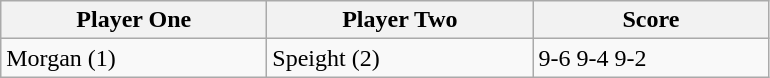<table class="wikitable">
<tr>
<th width=170>Player One</th>
<th width=170>Player Two</th>
<th width=150>Score</th>
</tr>
<tr>
<td> Morgan (1)</td>
<td> Speight (2)</td>
<td>9-6 9-4 9-2</td>
</tr>
</table>
